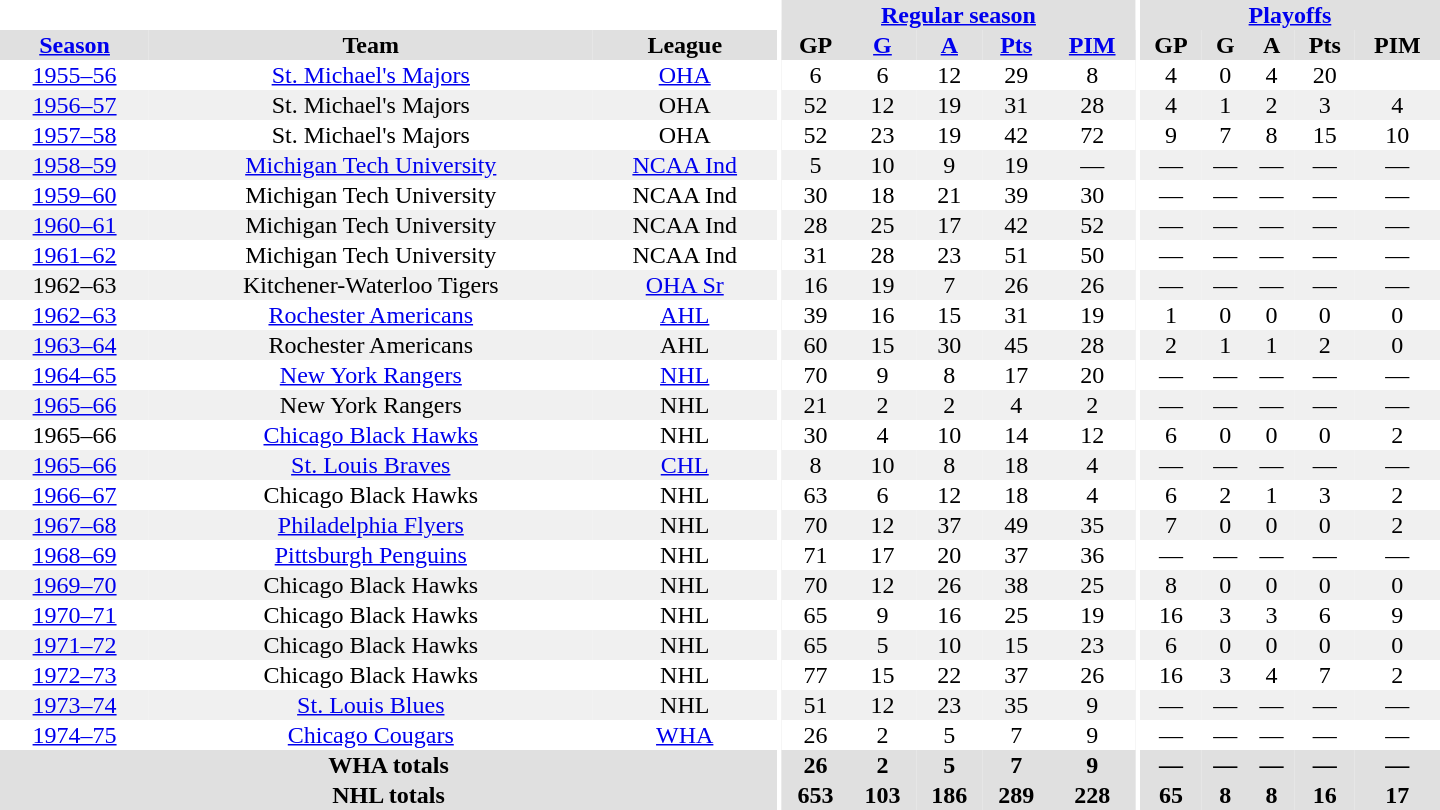<table border="0" cellpadding="1" cellspacing="0" style="text-align:center; width:60em">
<tr bgcolor="#e0e0e0">
<th colspan="3" bgcolor="#ffffff"></th>
<th rowspan="100" bgcolor="#ffffff"></th>
<th colspan="5"><a href='#'>Regular season</a></th>
<th rowspan="100" bgcolor="#ffffff"></th>
<th colspan="5"><a href='#'>Playoffs</a></th>
</tr>
<tr bgcolor="#e0e0e0">
<th><a href='#'>Season</a></th>
<th>Team</th>
<th>League</th>
<th>GP</th>
<th><a href='#'>G</a></th>
<th><a href='#'>A</a></th>
<th><a href='#'>Pts</a></th>
<th><a href='#'>PIM</a></th>
<th>GP</th>
<th>G</th>
<th>A</th>
<th>Pts</th>
<th>PIM</th>
</tr>
<tr>
<td><a href='#'>1955–56</a></td>
<td><a href='#'>St. Michael's Majors</a></td>
<td><a href='#'>OHA</a></td>
<td 48>6</td>
<td>6</td>
<td>12</td>
<td>29</td>
<td>8</td>
<td>4</td>
<td>0</td>
<td>4</td>
<td>20</td>
</tr>
<tr bgcolor="#f0f0f0">
<td><a href='#'>1956–57</a></td>
<td>St. Michael's Majors</td>
<td>OHA</td>
<td>52</td>
<td>12</td>
<td>19</td>
<td>31</td>
<td>28</td>
<td>4</td>
<td>1</td>
<td>2</td>
<td>3</td>
<td>4</td>
</tr>
<tr>
<td><a href='#'>1957–58</a></td>
<td>St. Michael's Majors</td>
<td>OHA</td>
<td>52</td>
<td>23</td>
<td>19</td>
<td>42</td>
<td>72</td>
<td>9</td>
<td>7</td>
<td>8</td>
<td>15</td>
<td>10</td>
</tr>
<tr bgcolor="#f0f0f0">
<td><a href='#'>1958–59</a></td>
<td><a href='#'>Michigan Tech University</a></td>
<td><a href='#'>NCAA Ind</a></td>
<td>5</td>
<td>10</td>
<td>9</td>
<td>19</td>
<td>—</td>
<td>—</td>
<td>—</td>
<td>—</td>
<td>—</td>
<td>—</td>
</tr>
<tr>
<td><a href='#'>1959–60</a></td>
<td>Michigan Tech University</td>
<td>NCAA Ind</td>
<td>30</td>
<td>18</td>
<td>21</td>
<td>39</td>
<td>30</td>
<td>—</td>
<td>—</td>
<td>—</td>
<td>—</td>
<td>—</td>
</tr>
<tr bgcolor="#f0f0f0">
<td><a href='#'>1960–61</a></td>
<td>Michigan Tech University</td>
<td>NCAA Ind</td>
<td>28</td>
<td>25</td>
<td>17</td>
<td>42</td>
<td>52</td>
<td>—</td>
<td>—</td>
<td>—</td>
<td>—</td>
<td>—</td>
</tr>
<tr>
<td><a href='#'>1961–62</a></td>
<td>Michigan Tech University</td>
<td>NCAA Ind</td>
<td>31</td>
<td>28</td>
<td>23</td>
<td>51</td>
<td>50</td>
<td>—</td>
<td>—</td>
<td>—</td>
<td>—</td>
<td>—</td>
</tr>
<tr bgcolor="#f0f0f0">
<td>1962–63</td>
<td>Kitchener-Waterloo Tigers</td>
<td><a href='#'>OHA Sr</a></td>
<td>16</td>
<td>19</td>
<td>7</td>
<td>26</td>
<td>26</td>
<td>—</td>
<td>—</td>
<td>—</td>
<td>—</td>
<td>—</td>
</tr>
<tr>
<td><a href='#'>1962–63</a></td>
<td><a href='#'>Rochester Americans</a></td>
<td><a href='#'>AHL</a></td>
<td>39</td>
<td>16</td>
<td>15</td>
<td>31</td>
<td>19</td>
<td>1</td>
<td>0</td>
<td>0</td>
<td>0</td>
<td>0</td>
</tr>
<tr bgcolor="#f0f0f0">
<td><a href='#'>1963–64</a></td>
<td>Rochester Americans</td>
<td>AHL</td>
<td>60</td>
<td>15</td>
<td>30</td>
<td>45</td>
<td>28</td>
<td>2</td>
<td>1</td>
<td>1</td>
<td>2</td>
<td>0</td>
</tr>
<tr>
<td><a href='#'>1964–65</a></td>
<td><a href='#'>New York Rangers</a></td>
<td><a href='#'>NHL</a></td>
<td>70</td>
<td>9</td>
<td>8</td>
<td>17</td>
<td>20</td>
<td>—</td>
<td>—</td>
<td>—</td>
<td>—</td>
<td>—</td>
</tr>
<tr bgcolor="#f0f0f0">
<td><a href='#'>1965–66</a></td>
<td>New York Rangers</td>
<td>NHL</td>
<td>21</td>
<td>2</td>
<td>2</td>
<td>4</td>
<td>2</td>
<td>—</td>
<td>—</td>
<td>—</td>
<td>—</td>
<td>—</td>
</tr>
<tr>
<td>1965–66</td>
<td><a href='#'>Chicago Black Hawks</a></td>
<td>NHL</td>
<td>30</td>
<td>4</td>
<td>10</td>
<td>14</td>
<td>12</td>
<td>6</td>
<td>0</td>
<td>0</td>
<td>0</td>
<td>2</td>
</tr>
<tr bgcolor="#f0f0f0">
<td><a href='#'>1965–66</a></td>
<td><a href='#'>St. Louis Braves</a></td>
<td><a href='#'>CHL</a></td>
<td>8</td>
<td>10</td>
<td>8</td>
<td>18</td>
<td>4</td>
<td>—</td>
<td>—</td>
<td>—</td>
<td>—</td>
<td>—</td>
</tr>
<tr>
<td><a href='#'>1966–67</a></td>
<td>Chicago Black Hawks</td>
<td>NHL</td>
<td>63</td>
<td>6</td>
<td>12</td>
<td>18</td>
<td>4</td>
<td>6</td>
<td>2</td>
<td>1</td>
<td>3</td>
<td>2</td>
</tr>
<tr bgcolor="#f0f0f0">
<td><a href='#'>1967–68</a></td>
<td><a href='#'>Philadelphia Flyers</a></td>
<td>NHL</td>
<td>70</td>
<td>12</td>
<td>37</td>
<td>49</td>
<td>35</td>
<td>7</td>
<td>0</td>
<td>0</td>
<td>0</td>
<td>2</td>
</tr>
<tr>
<td><a href='#'>1968–69</a></td>
<td><a href='#'>Pittsburgh Penguins</a></td>
<td>NHL</td>
<td>71</td>
<td>17</td>
<td>20</td>
<td>37</td>
<td>36</td>
<td>—</td>
<td>—</td>
<td>—</td>
<td>—</td>
<td>—</td>
</tr>
<tr bgcolor="#f0f0f0">
<td><a href='#'>1969–70</a></td>
<td>Chicago Black Hawks</td>
<td>NHL</td>
<td>70</td>
<td>12</td>
<td>26</td>
<td>38</td>
<td>25</td>
<td>8</td>
<td>0</td>
<td>0</td>
<td>0</td>
<td>0</td>
</tr>
<tr>
<td><a href='#'>1970–71</a></td>
<td>Chicago Black Hawks</td>
<td>NHL</td>
<td>65</td>
<td>9</td>
<td>16</td>
<td>25</td>
<td>19</td>
<td>16</td>
<td>3</td>
<td>3</td>
<td>6</td>
<td>9</td>
</tr>
<tr bgcolor="#f0f0f0">
<td><a href='#'>1971–72</a></td>
<td>Chicago Black Hawks</td>
<td>NHL</td>
<td>65</td>
<td>5</td>
<td>10</td>
<td>15</td>
<td>23</td>
<td>6</td>
<td>0</td>
<td>0</td>
<td>0</td>
<td>0</td>
</tr>
<tr>
<td><a href='#'>1972–73</a></td>
<td>Chicago Black Hawks</td>
<td>NHL</td>
<td>77</td>
<td>15</td>
<td>22</td>
<td>37</td>
<td>26</td>
<td>16</td>
<td>3</td>
<td>4</td>
<td>7</td>
<td>2</td>
</tr>
<tr bgcolor="#f0f0f0">
<td><a href='#'>1973–74</a></td>
<td><a href='#'>St. Louis Blues</a></td>
<td>NHL</td>
<td>51</td>
<td>12</td>
<td>23</td>
<td>35</td>
<td>9</td>
<td>—</td>
<td>—</td>
<td>—</td>
<td>—</td>
<td>—</td>
</tr>
<tr>
<td><a href='#'>1974–75</a></td>
<td><a href='#'>Chicago Cougars</a></td>
<td><a href='#'>WHA</a></td>
<td>26</td>
<td>2</td>
<td>5</td>
<td>7</td>
<td>9</td>
<td>—</td>
<td>—</td>
<td>—</td>
<td>—</td>
<td>—</td>
</tr>
<tr bgcolor="#e0e0e0">
<th colspan="3">WHA totals</th>
<th>26</th>
<th>2</th>
<th>5</th>
<th>7</th>
<th>9</th>
<th>—</th>
<th>—</th>
<th>—</th>
<th>—</th>
<th>—</th>
</tr>
<tr bgcolor="#e0e0e0">
<th colspan="3">NHL totals</th>
<th>653</th>
<th>103</th>
<th>186</th>
<th>289</th>
<th>228</th>
<th>65</th>
<th>8</th>
<th>8</th>
<th>16</th>
<th>17</th>
</tr>
</table>
